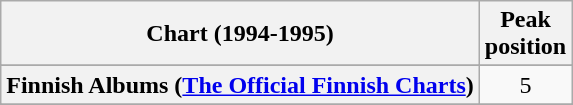<table class="wikitable sortable plainrowheaders" style="text-align:center">
<tr>
<th scope=col>Chart (1994-1995)</th>
<th scope=col>Peak<br>position</th>
</tr>
<tr>
</tr>
<tr>
<th scope="row">Finnish Albums (<a href='#'>The Official Finnish Charts</a>)</th>
<td align="center">5</td>
</tr>
<tr>
</tr>
<tr>
</tr>
</table>
